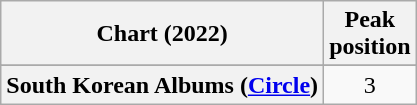<table class="wikitable sortable plainrowheaders" style="text-align:center">
<tr>
<th scope="col">Chart (2022)</th>
<th scope="col">Peak<br>position</th>
</tr>
<tr>
</tr>
<tr>
<th scope="row">South Korean Albums (<a href='#'>Circle</a>)</th>
<td>3</td>
</tr>
</table>
